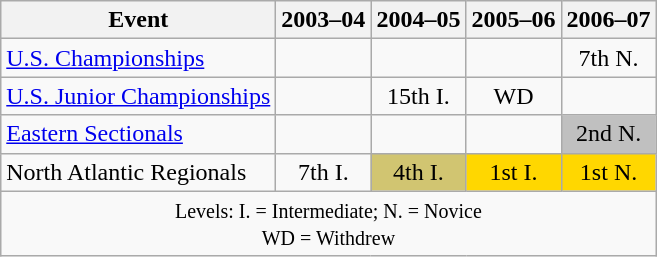<table class="wikitable" style="text-align:center">
<tr>
<th>Event</th>
<th>2003–04</th>
<th>2004–05</th>
<th>2005–06</th>
<th>2006–07</th>
</tr>
<tr>
<td align=left><a href='#'>U.S. Championships</a></td>
<td></td>
<td></td>
<td></td>
<td>7th N.</td>
</tr>
<tr>
<td align=left><a href='#'>U.S. Junior Championships</a></td>
<td></td>
<td>15th I.</td>
<td>WD</td>
<td></td>
</tr>
<tr>
<td align=left><a href='#'>Eastern Sectionals</a></td>
<td></td>
<td></td>
<td></td>
<td bgcolor=silver>2nd N.</td>
</tr>
<tr>
<td align=left>North Atlantic Regionals</td>
<td>7th I.</td>
<td bgcolor=d1c571>4th I.</td>
<td bgcolor=gold>1st I.</td>
<td bgcolor=gold>1st N.</td>
</tr>
<tr>
<td colspan=5 align=center><small> Levels: I. = Intermediate; N. = Novice<br>WD = Withdrew </small></td>
</tr>
</table>
